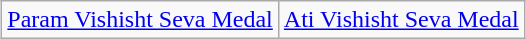<table class="wikitable" style="margin:1em auto; text-align:center;">
<tr>
<td style="text-align:center;"><a href='#'>Param Vishisht Seva Medal</a></td>
<td style="text-align:center;"><a href='#'>Ati Vishisht Seva Medal</a></td>
</tr>
</table>
